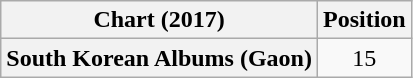<table class="wikitable plainrowheaders" style="text-align:center;">
<tr>
<th>Chart (2017)</th>
<th>Position</th>
</tr>
<tr>
<th scope="row">South Korean Albums (Gaon)</th>
<td>15</td>
</tr>
</table>
